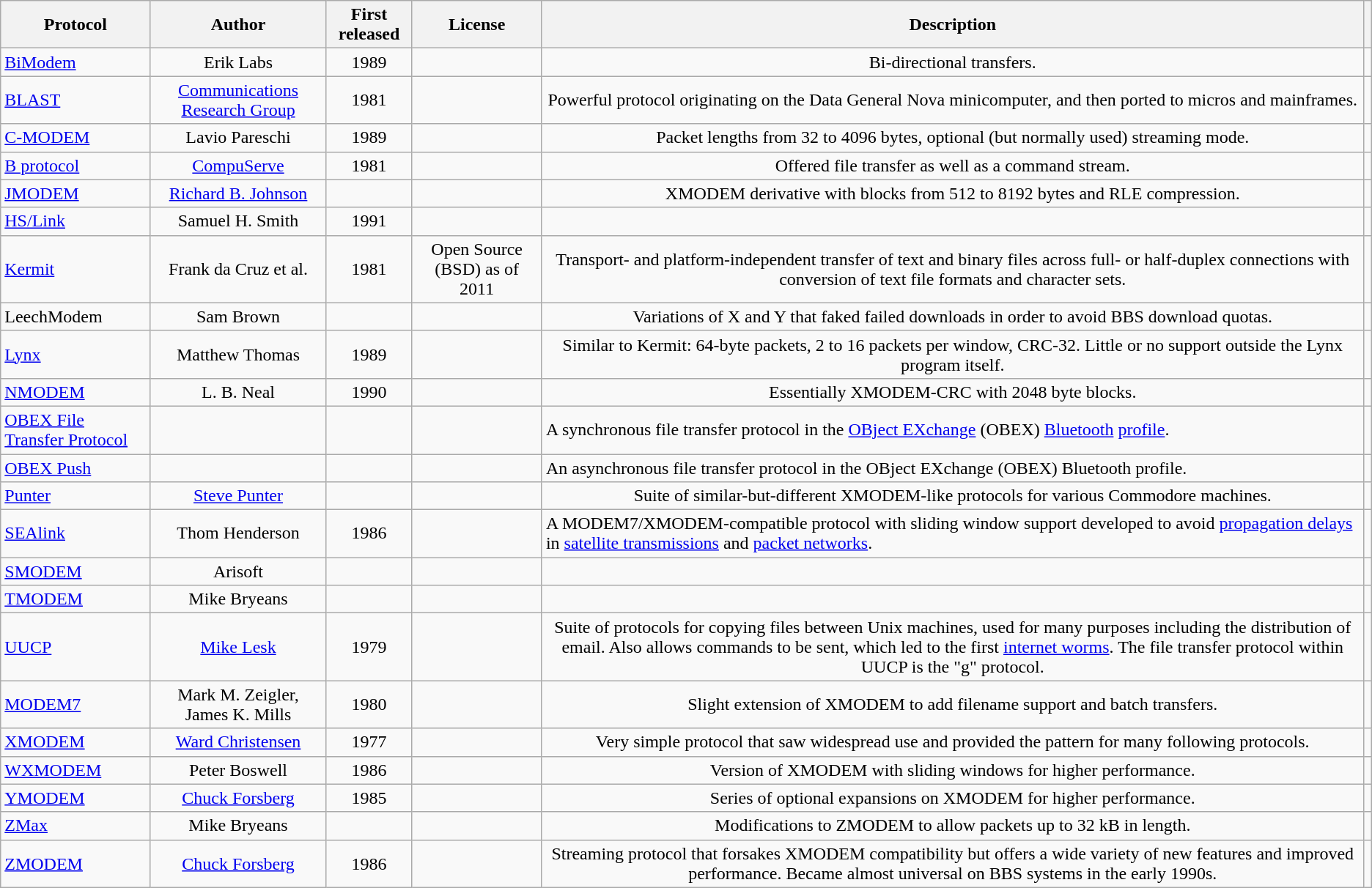<table class="wikitable sortable" style="text-align:center">
<tr>
<th scope="col">Protocol</th>
<th scope="col">Author</th>
<th scope="col">First released</th>
<th scope="col">License</th>
<th scope="col">Description</th>
<th scope="col" class="unsortable"></th>
</tr>
<tr>
<td style="text-align:left"><a href='#'>BiModem</a></td>
<td>Erik Labs</td>
<td>1989</td>
<td></td>
<td>Bi-directional transfers.</td>
<td></td>
</tr>
<tr>
<td style="text-align:left"><a href='#'>BLAST</a></td>
<td><a href='#'>Communications Research Group</a></td>
<td>1981</td>
<td></td>
<td>Powerful protocol originating on the Data General Nova minicomputer, and then ported to micros and mainframes.</td>
<td></td>
</tr>
<tr>
<td style="text-align:left"><a href='#'>C-MODEM</a></td>
<td>Lavio Pareschi</td>
<td>1989</td>
<td></td>
<td>Packet lengths from 32 to 4096 bytes, optional (but normally used) streaming mode.</td>
<td></td>
</tr>
<tr>
<td style="text-align:left"><a href='#'>B protocol</a></td>
<td><a href='#'>CompuServe</a></td>
<td>1981</td>
<td></td>
<td>Offered file transfer as well as a command stream.</td>
<td></td>
</tr>
<tr>
<td style="text-align:left"><a href='#'>JMODEM</a></td>
<td><a href='#'>Richard B. Johnson</a></td>
<td></td>
<td></td>
<td>XMODEM derivative with blocks from 512 to 8192 bytes and RLE compression.</td>
<td></td>
</tr>
<tr>
<td style="text-align:left"><a href='#'>HS/Link</a></td>
<td>Samuel H. Smith</td>
<td>1991</td>
<td></td>
<td></td>
<td></td>
</tr>
<tr>
<td style="text-align:left"><a href='#'>Kermit</a></td>
<td>Frank da Cruz et al.</td>
<td>1981</td>
<td>Open Source (BSD) as of 2011</td>
<td>Transport- and platform-independent transfer of text and binary files across full- or half-duplex connections with conversion of text file formats and character sets.</td>
<td></td>
</tr>
<tr>
<td style="text-align:left">LeechModem</td>
<td>Sam Brown</td>
<td></td>
<td></td>
<td>Variations of X and Y that faked failed downloads in order to avoid BBS download quotas.</td>
<td></td>
</tr>
<tr>
<td style="text-align:left"><a href='#'>Lynx</a></td>
<td>Matthew Thomas</td>
<td>1989</td>
<td></td>
<td>Similar to Kermit: 64-byte packets, 2 to 16 packets per window, CRC-32. Little or no support outside the Lynx program itself.</td>
<td></td>
</tr>
<tr>
<td style="text-align:left"><a href='#'>NMODEM</a></td>
<td>L. B. Neal</td>
<td>1990</td>
<td></td>
<td>Essentially XMODEM-CRC with 2048 byte blocks.</td>
<td></td>
</tr>
<tr>
<td style="text-align:left"><a href='#'>OBEX File Transfer Protocol</a></td>
<td></td>
<td></td>
<td></td>
<td style="text-align:left">A synchronous file transfer protocol in the <a href='#'>OBject EXchange</a> (OBEX) <a href='#'>Bluetooth</a> <a href='#'>profile</a>.</td>
<td></td>
</tr>
<tr>
<td style="text-align:left"><a href='#'>OBEX Push</a></td>
<td></td>
<td></td>
<td></td>
<td style="text-align:left">An asynchronous file transfer protocol in the OBject EXchange (OBEX) Bluetooth profile.</td>
<td></td>
</tr>
<tr>
<td style="text-align:left"><a href='#'>Punter</a></td>
<td><a href='#'>Steve Punter</a></td>
<td></td>
<td></td>
<td>Suite of similar-but-different XMODEM-like protocols for various Commodore machines.</td>
<td></td>
</tr>
<tr>
<td style="text-align:left"><a href='#'>SEAlink</a></td>
<td>Thom Henderson</td>
<td>1986</td>
<td></td>
<td style="text-align:left">A MODEM7/XMODEM-compatible protocol with sliding window support developed to avoid <a href='#'>propagation delays</a> in <a href='#'>satellite transmissions</a> and <a href='#'>packet networks</a>.</td>
<td></td>
</tr>
<tr>
<td style="text-align:left"><a href='#'>SMODEM</a></td>
<td>Arisoft</td>
<td></td>
<td></td>
<td></td>
<td></td>
</tr>
<tr>
<td style="text-align:left"><a href='#'>TMODEM</a></td>
<td>Mike Bryeans</td>
<td></td>
<td></td>
<td></td>
<td></td>
</tr>
<tr>
<td style="text-align:left"><a href='#'>UUCP</a></td>
<td><a href='#'>Mike Lesk</a></td>
<td>1979</td>
<td></td>
<td>Suite of protocols for copying files between Unix machines, used for many purposes including the distribution of email. Also allows commands to be sent, which led to the first <a href='#'>internet worms</a>. The file transfer protocol within UUCP is the "g" protocol.</td>
<td></td>
</tr>
<tr>
<td style="text-align:left"><a href='#'>MODEM7</a></td>
<td>Mark M. Zeigler, James K. Mills</td>
<td>1980</td>
<td></td>
<td>Slight extension of XMODEM to add filename support and batch transfers.</td>
<td></td>
</tr>
<tr>
<td style="text-align:left"><a href='#'>XMODEM</a></td>
<td><a href='#'>Ward Christensen</a></td>
<td>1977</td>
<td></td>
<td>Very simple protocol that saw widespread use and provided the pattern for many following protocols.</td>
<td></td>
</tr>
<tr>
<td style="text-align:left"><a href='#'>WXMODEM</a></td>
<td>Peter Boswell</td>
<td>1986</td>
<td></td>
<td>Version of XMODEM with sliding windows for higher performance.</td>
<td></td>
</tr>
<tr>
<td style="text-align:left"><a href='#'>YMODEM</a></td>
<td><a href='#'>Chuck Forsberg</a></td>
<td>1985</td>
<td></td>
<td>Series of optional expansions on XMODEM for higher performance.</td>
<td></td>
</tr>
<tr>
<td style="text-align:left"><a href='#'>ZMax</a></td>
<td>Mike Bryeans</td>
<td></td>
<td></td>
<td>Modifications to ZMODEM to allow packets up to 32 kB in length.</td>
<td></td>
</tr>
<tr>
<td style="text-align:left"><a href='#'>ZMODEM</a></td>
<td><a href='#'>Chuck Forsberg</a></td>
<td>1986</td>
<td></td>
<td>Streaming protocol that forsakes XMODEM compatibility but offers a wide variety of new features and improved performance. Became almost universal on BBS systems in the early 1990s.</td>
<td></td>
</tr>
</table>
